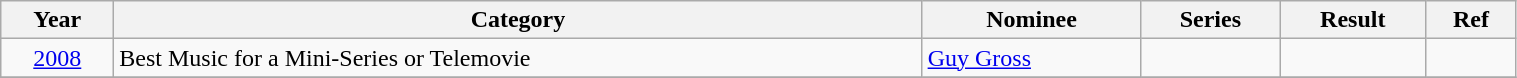<table class="wikitable" width=80%>
<tr>
<th>Year</th>
<th>Category</th>
<th>Nominee</th>
<th>Series</th>
<th>Result</th>
<th>Ref</th>
</tr>
<tr>
<td align="center"><a href='#'>2008</a></td>
<td>Best Music for a Mini-Series or Telemovie</td>
<td><a href='#'>Guy Gross</a></td>
<td></td>
<td></td>
<td align="center"></td>
</tr>
<tr>
</tr>
</table>
